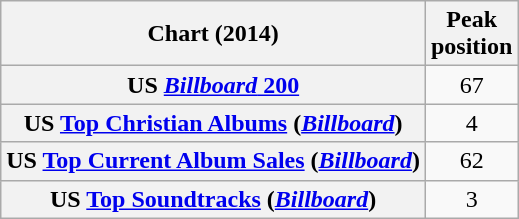<table class="wikitable sortable plainrowheaders" style="text-align:center">
<tr>
<th scope="col">Chart (2014)</th>
<th scope="col">Peak<br>position</th>
</tr>
<tr>
<th scope="row">US <a href='#'><em>Billboard</em> 200</a></th>
<td>67</td>
</tr>
<tr>
<th scope="row">US <a href='#'>Top Christian Albums</a> (<em><a href='#'>Billboard</a></em>)</th>
<td>4</td>
</tr>
<tr>
<th scope="row">US <a href='#'>Top Current Album Sales</a> (<em><a href='#'>Billboard</a></em>)</th>
<td>62</td>
</tr>
<tr>
<th scope="row">US <a href='#'>Top Soundtracks</a> (<em><a href='#'>Billboard</a></em>)</th>
<td>3</td>
</tr>
</table>
